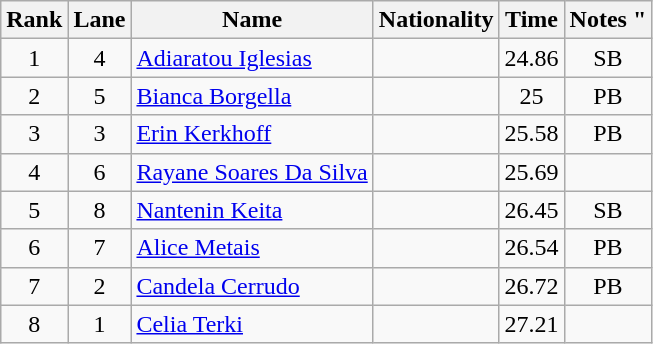<table class='wikitable sortable'  style='text-align:center'>
<tr>
<th>Rank</th>
<th>Lane</th>
<th>Name</th>
<th>Nationality</th>
<th>Time</th>
<th>Notes "</th>
</tr>
<tr>
<td>1</td>
<td>4</td>
<td align=left><a href='#'>Adiaratou Iglesias</a></td>
<td align=left></td>
<td>24.86</td>
<td>SB</td>
</tr>
<tr>
<td>2</td>
<td>5</td>
<td align=left><a href='#'>Bianca Borgella</a></td>
<td align=left></td>
<td>25</td>
<td>PB</td>
</tr>
<tr>
<td>3</td>
<td>3</td>
<td align=left><a href='#'>Erin Kerkhoff</a></td>
<td align=left></td>
<td>25.58</td>
<td>PB</td>
</tr>
<tr>
<td>4</td>
<td>6</td>
<td align=left><a href='#'>Rayane  Soares Da Silva</a></td>
<td align=left></td>
<td>25.69</td>
<td></td>
</tr>
<tr>
<td>5</td>
<td>8</td>
<td align=left><a href='#'>Nantenin  Keita</a></td>
<td align=left></td>
<td>26.45</td>
<td>SB</td>
</tr>
<tr>
<td>6</td>
<td>7</td>
<td align=left><a href='#'>Alice Metais</a></td>
<td align=left></td>
<td>26.54</td>
<td>PB</td>
</tr>
<tr>
<td>7</td>
<td>2</td>
<td align=left><a href='#'>Candela  Cerrudo</a></td>
<td align=left></td>
<td>26.72</td>
<td>PB</td>
</tr>
<tr>
<td>8</td>
<td>1</td>
<td align=left><a href='#'>Celia  Terki </a></td>
<td align=left></td>
<td>27.21</td>
<td></td>
</tr>
</table>
